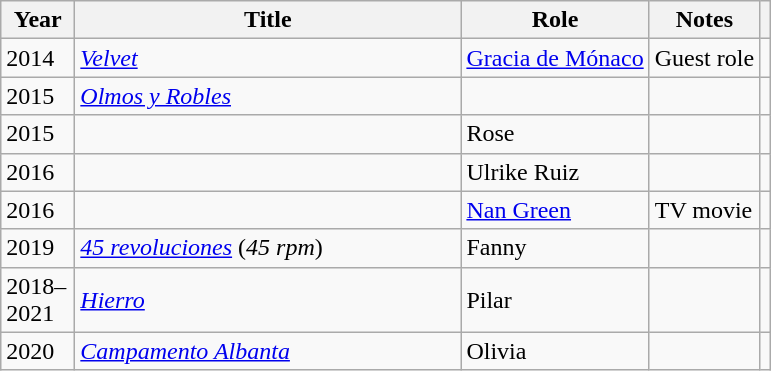<table class="wikitable sortable">
<tr>
<th width="42">Year</th>
<th width="250">Title</th>
<th>Role</th>
<th class="unsortable">Notes</th>
<th class="unsortable"></th>
</tr>
<tr>
<td>2014</td>
<td><a href='#'><em>Velvet</em></a></td>
<td><a href='#'>Gracia de Mónaco</a></td>
<td>Guest role</td>
<td align = "center"></td>
</tr>
<tr>
<td>2015</td>
<td><em><a href='#'>Olmos y Robles</a></em></td>
<td></td>
<td></td>
<td align = "center"></td>
</tr>
<tr>
<td>2015</td>
<td><em></em></td>
<td>Rose</td>
<td></td>
<td align = "center"></td>
</tr>
<tr>
<td>2016</td>
<td><em></em></td>
<td>Ulrike Ruiz</td>
<td></td>
<td align = "center"></td>
</tr>
<tr>
<td>2016</td>
<td><em></em></td>
<td><a href='#'>Nan Green</a></td>
<td>TV movie</td>
<td align = "center"></td>
</tr>
<tr>
<td>2019</td>
<td><a href='#'><em>45 revoluciones</em></a> (<em>45 rpm</em>)</td>
<td>Fanny</td>
<td></td>
<td align = "center"></td>
</tr>
<tr>
<td>2018–2021</td>
<td><a href='#'><em>Hierro</em></a></td>
<td>Pilar</td>
<td></td>
<td align = "center"></td>
</tr>
<tr>
<td>2020</td>
<td><em><a href='#'>Campamento Albanta</a></em></td>
<td>Olivia</td>
<td></td>
<td align = "center"></td>
</tr>
</table>
